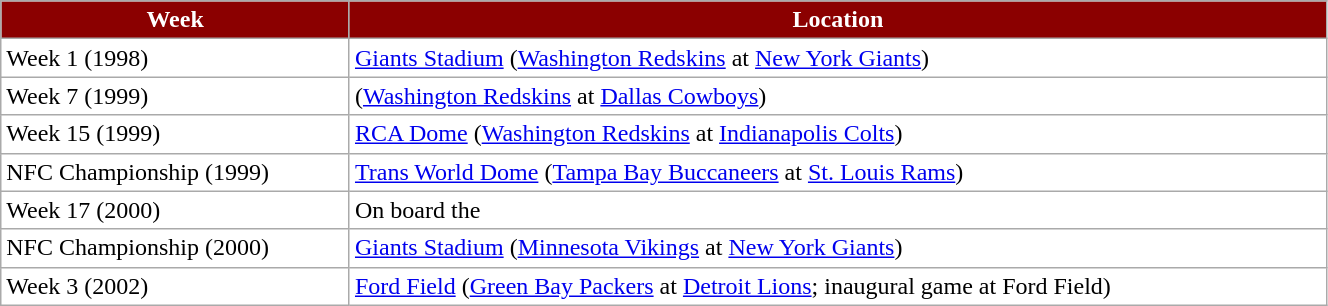<table class="wikitable" text-align: center; width="70%" style="background-color: #FFFFFF">
<tr style="color:white;">
<th style="background-color: #8B0000">Week</th>
<th style="background-color: #8B0000">Location</th>
</tr>
<tr>
<td>Week 1 (1998)<br></td>
<td><a href='#'>Giants Stadium</a> (<a href='#'>Washington Redskins</a> at <a href='#'>New York Giants</a>)</td>
</tr>
<tr>
<td>Week 7 (1999)<br></td>
<td>(<a href='#'>Washington Redskins</a> at <a href='#'>Dallas Cowboys</a>)</td>
</tr>
<tr>
<td>Week 15 (1999)<br></td>
<td><a href='#'>RCA Dome</a> (<a href='#'>Washington Redskins</a> at <a href='#'>Indianapolis Colts</a>)</td>
</tr>
<tr>
<td>NFC Championship (1999)<br></td>
<td><a href='#'>Trans World Dome</a> (<a href='#'>Tampa Bay Buccaneers</a> at <a href='#'>St. Louis Rams</a>)</td>
</tr>
<tr>
<td>Week 17 (2000)<br></td>
<td>On board the </td>
</tr>
<tr>
<td>NFC Championship (2000)<br></td>
<td><a href='#'>Giants Stadium</a> (<a href='#'>Minnesota Vikings</a> at <a href='#'>New York Giants</a>)</td>
</tr>
<tr>
<td>Week 3 (2002)<br></td>
<td><a href='#'>Ford Field</a> (<a href='#'>Green Bay Packers</a> at <a href='#'>Detroit Lions</a>; inaugural game at Ford Field)</td>
</tr>
</table>
